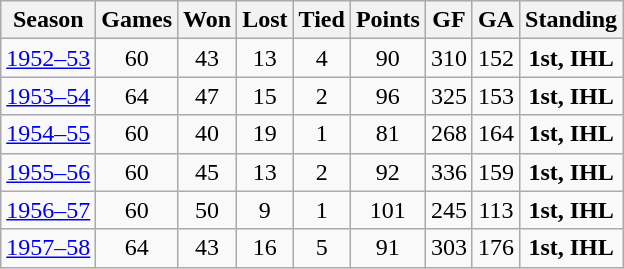<table class="wikitable" style="text-align:center">
<tr>
<th>Season</th>
<th>Games</th>
<th>Won</th>
<th>Lost</th>
<th>Tied</th>
<th>Points</th>
<th>GF</th>
<th>GA</th>
<th>Standing</th>
</tr>
<tr>
<td><a href='#'>1952–53</a></td>
<td>60</td>
<td>43</td>
<td>13</td>
<td>4</td>
<td>90</td>
<td>310</td>
<td>152</td>
<td><strong>1st, IHL</strong></td>
</tr>
<tr>
<td><a href='#'>1953–54</a></td>
<td>64</td>
<td>47</td>
<td>15</td>
<td>2</td>
<td>96</td>
<td>325</td>
<td>153</td>
<td><strong>1st, IHL</strong></td>
</tr>
<tr>
<td><a href='#'>1954–55</a></td>
<td>60</td>
<td>40</td>
<td>19</td>
<td>1</td>
<td>81</td>
<td>268</td>
<td>164</td>
<td><strong>1st, IHL</strong></td>
</tr>
<tr>
<td><a href='#'>1955–56</a></td>
<td>60</td>
<td>45</td>
<td>13</td>
<td>2</td>
<td>92</td>
<td>336</td>
<td>159</td>
<td><strong>1st, IHL</strong></td>
</tr>
<tr>
<td><a href='#'>1956–57</a></td>
<td>60</td>
<td>50</td>
<td>9</td>
<td>1</td>
<td>101</td>
<td>245</td>
<td>113</td>
<td><strong>1st, IHL</strong></td>
</tr>
<tr>
<td><a href='#'>1957–58</a></td>
<td>64</td>
<td>43</td>
<td>16</td>
<td>5</td>
<td>91</td>
<td>303</td>
<td>176</td>
<td><strong>1st, IHL</strong></td>
</tr>
</table>
